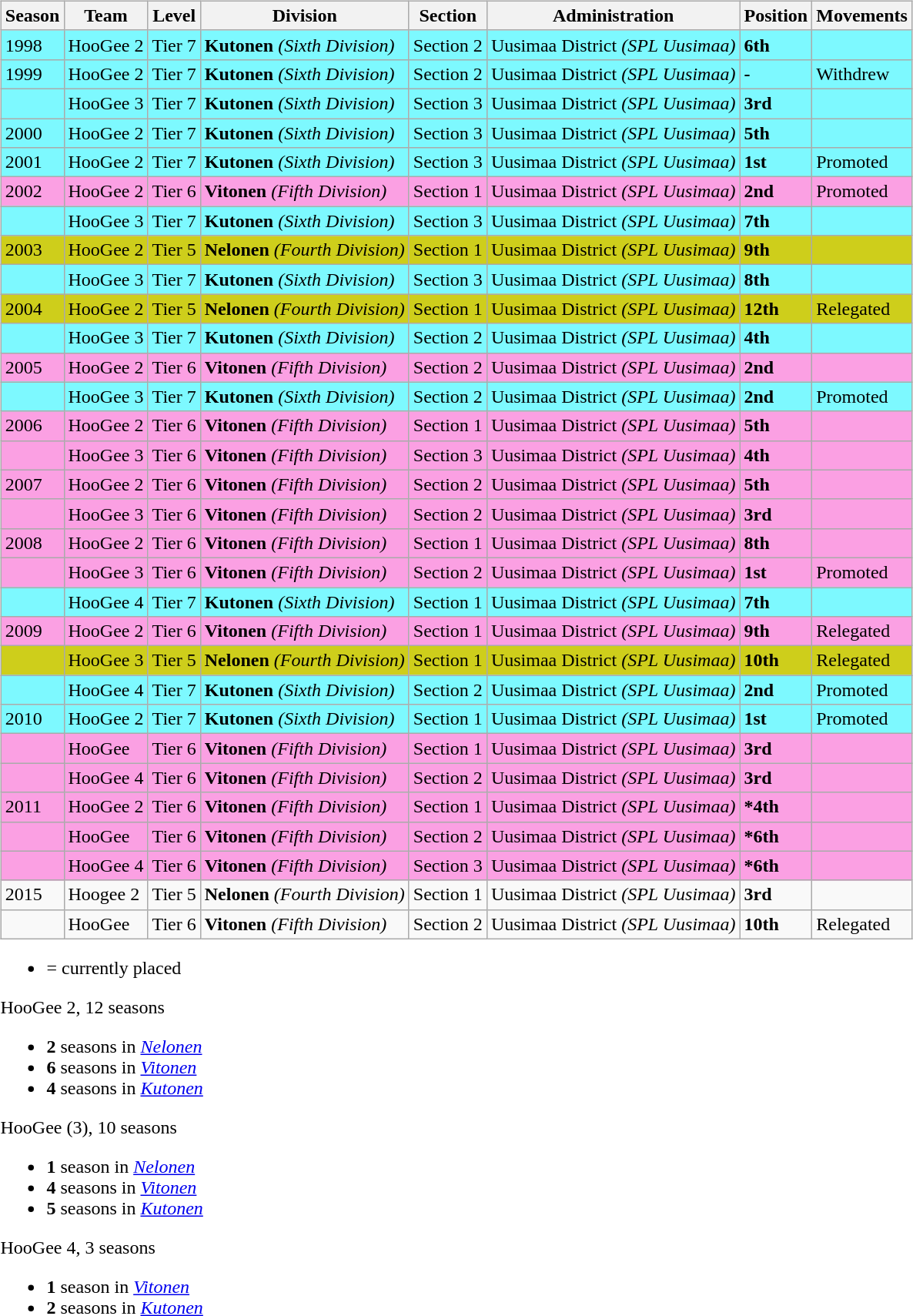<table>
<tr>
<td style="vertical-align:top;"><br><table class="wikitable">
<tr style="background:#f0f6fa;">
<th><strong>Season</strong></th>
<th><strong>Team</strong></th>
<th><strong>Level</strong></th>
<th><strong>Division</strong></th>
<th><strong>Section</strong></th>
<th><strong>Administration</strong></th>
<th><strong>Position</strong></th>
<th><strong>Movements</strong></th>
</tr>
<tr style="background:#7DF9FF;">
<td>1998</td>
<td>HooGee 2</td>
<td>Tier 7</td>
<td><strong>Kutonen</strong> <em>(Sixth Division)</em></td>
<td>Section 2</td>
<td>Uusimaa District <em>(SPL Uusimaa)</em></td>
<td><strong>6th</strong></td>
<td style="background:#7DF9FF;"></td>
</tr>
<tr style="background:#7DF9FF;">
<td>1999</td>
<td>HooGee 2</td>
<td>Tier 7</td>
<td><strong>Kutonen</strong> <em>(Sixth Division)</em></td>
<td>Section 2</td>
<td>Uusimaa District <em>(SPL Uusimaa)</em></td>
<td><strong>-</strong></td>
<td>Withdrew</td>
</tr>
<tr style="background:#7DF9FF;">
<td style="background:#7DF9FF;"></td>
<td>HooGee 3</td>
<td>Tier 7</td>
<td><strong>Kutonen</strong> <em>(Sixth Division)</em></td>
<td>Section 3</td>
<td>Uusimaa District <em>(SPL Uusimaa)</em></td>
<td><strong>3rd</strong></td>
<td style="background:#7DF9FF;"></td>
</tr>
<tr style="background:#7DF9FF;">
<td>2000</td>
<td>HooGee 2</td>
<td>Tier 7</td>
<td><strong>Kutonen</strong> <em>(Sixth Division)</em></td>
<td>Section 3</td>
<td>Uusimaa District <em>(SPL Uusimaa)</em></td>
<td><strong>5th</strong></td>
<td style="background:#7DF9FF;"></td>
</tr>
<tr style="background:#7DF9FF;">
<td>2001</td>
<td>HooGee 2</td>
<td>Tier 7</td>
<td><strong>Kutonen</strong> <em>(Sixth Division)</em></td>
<td>Section 3</td>
<td>Uusimaa District <em>(SPL Uusimaa)</em></td>
<td><strong>1st</strong></td>
<td>Promoted</td>
</tr>
<tr style="background:#FBA0E3;">
<td>2002</td>
<td>HooGee 2</td>
<td>Tier 6</td>
<td><strong>Vitonen</strong> <em>(Fifth Division)</em></td>
<td>Section 1</td>
<td>Uusimaa District <em>(SPL Uusimaa)</em></td>
<td><strong>2nd</strong></td>
<td>Promoted</td>
</tr>
<tr style="background:#7DF9FF;">
<td style="background:#7DF9FF;"></td>
<td>HooGee 3</td>
<td>Tier 7</td>
<td><strong>Kutonen</strong> <em>(Sixth Division)</em></td>
<td>Section 3</td>
<td>Uusimaa District <em>(SPL Uusimaa)</em></td>
<td><strong>7th</strong></td>
<td style="background:#7DF9FF;"></td>
</tr>
<tr style="background:#CECE1B;">
<td>2003</td>
<td>HooGee 2</td>
<td>Tier 5</td>
<td><strong>Nelonen</strong> <em>(Fourth Division)</em></td>
<td>Section 1</td>
<td>Uusimaa District <em>(SPL Uusimaa)</em></td>
<td><strong>9th</strong></td>
<td style="background:#CECE1B;"></td>
</tr>
<tr style="background:#7DF9FF;">
<td style="background:#7DF9FF;"></td>
<td>HooGee 3</td>
<td>Tier 7</td>
<td><strong>Kutonen</strong> <em>(Sixth Division)</em></td>
<td>Section 3</td>
<td>Uusimaa District <em>(SPL Uusimaa)</em></td>
<td><strong>8th</strong></td>
<td style="background:#7DF9FF;"></td>
</tr>
<tr style="background:#CECE1B;">
<td>2004</td>
<td>HooGee 2</td>
<td>Tier 5</td>
<td><strong>Nelonen</strong> <em>(Fourth Division)</em></td>
<td>Section 1</td>
<td>Uusimaa District <em>(SPL Uusimaa)</em></td>
<td><strong>12th</strong></td>
<td>Relegated</td>
</tr>
<tr style="background:#7DF9FF;">
<td style="background:#7DF9FF;"></td>
<td>HooGee 3</td>
<td>Tier 7</td>
<td><strong>Kutonen</strong> <em>(Sixth Division)</em></td>
<td>Section 2</td>
<td>Uusimaa District <em>(SPL Uusimaa)</em></td>
<td><strong>4th</strong></td>
<td style="background:#7DF9FF;"></td>
</tr>
<tr style="background:#FBA0E3;">
<td>2005</td>
<td>HooGee 2</td>
<td>Tier 6</td>
<td><strong>Vitonen</strong> <em>(Fifth Division)</em></td>
<td>Section 2</td>
<td>Uusimaa District <em>(SPL Uusimaa)</em></td>
<td><strong>2nd</strong></td>
<td style="background:#FBA0E3;"></td>
</tr>
<tr style="background:#7DF9FF;">
<td style="background:#7DF9FF;"></td>
<td>HooGee 3</td>
<td>Tier 7</td>
<td><strong>Kutonen</strong> <em>(Sixth Division)</em></td>
<td>Section 2</td>
<td>Uusimaa District <em>(SPL Uusimaa)</em></td>
<td><strong>2nd</strong></td>
<td>Promoted</td>
</tr>
<tr style="background:#FBA0E3;">
<td>2006</td>
<td>HooGee 2</td>
<td>Tier 6</td>
<td><strong>Vitonen</strong> <em>(Fifth Division)</em></td>
<td>Section 1</td>
<td>Uusimaa District <em>(SPL Uusimaa)</em></td>
<td><strong>5th</strong></td>
<td style="background:#FBA0E3;"></td>
</tr>
<tr style="background:#FBA0E3;">
<td style="background:#FBA0E3;"></td>
<td>HooGee 3</td>
<td>Tier 6</td>
<td><strong>Vitonen</strong> <em>(Fifth Division)</em></td>
<td>Section 3</td>
<td>Uusimaa District <em>(SPL Uusimaa)</em></td>
<td><strong>4th</strong></td>
<td style="background:#FBA0E3;"></td>
</tr>
<tr style="background:#FBA0E3;">
<td>2007</td>
<td>HooGee 2</td>
<td>Tier 6</td>
<td><strong>Vitonen</strong> <em>(Fifth Division)</em></td>
<td>Section 2</td>
<td>Uusimaa District <em>(SPL Uusimaa)</em></td>
<td><strong>5th</strong></td>
<td style="background:#FBA0E3;"></td>
</tr>
<tr style="background:#FBA0E3;">
<td style="background:#FBA0E3;"></td>
<td>HooGee 3</td>
<td>Tier 6</td>
<td><strong>Vitonen</strong> <em>(Fifth Division)</em></td>
<td>Section 2</td>
<td>Uusimaa District <em>(SPL Uusimaa)</em></td>
<td><strong>3rd</strong></td>
<td style="background:#FBA0E3;"></td>
</tr>
<tr style="background:#FBA0E3;">
<td>2008</td>
<td>HooGee 2</td>
<td>Tier 6</td>
<td><strong>Vitonen</strong> <em>(Fifth Division)</em></td>
<td>Section 1</td>
<td>Uusimaa District <em>(SPL Uusimaa)</em></td>
<td><strong>8th</strong></td>
<td style="background:#FBA0E3;"></td>
</tr>
<tr style="background:#FBA0E3;">
<td style="background:#FBA0E3;"></td>
<td>HooGee 3</td>
<td>Tier 6</td>
<td><strong>Vitonen</strong> <em>(Fifth Division)</em></td>
<td>Section 2</td>
<td>Uusimaa District <em>(SPL Uusimaa)</em></td>
<td><strong>1st</strong></td>
<td>Promoted</td>
</tr>
<tr style="background:#7DF9FF;">
<td style="background:#7DF9FF;"></td>
<td>HooGee 4</td>
<td>Tier 7</td>
<td><strong>Kutonen</strong> <em>(Sixth Division)</em></td>
<td>Section 1</td>
<td>Uusimaa District <em>(SPL Uusimaa)</em></td>
<td><strong>7th</strong></td>
<td style="background:#7DF9FF;"></td>
</tr>
<tr style="background:#FBA0E3;">
<td>2009</td>
<td>HooGee 2</td>
<td>Tier 6</td>
<td><strong>Vitonen</strong> <em>(Fifth Division)</em></td>
<td>Section 1</td>
<td>Uusimaa District <em>(SPL Uusimaa)</em></td>
<td><strong>9th</strong></td>
<td>Relegated</td>
</tr>
<tr style="background:#CECE1B;">
<td style="background:#CECE1B;"></td>
<td>HooGee 3</td>
<td>Tier 5</td>
<td><strong>Nelonen</strong> <em>(Fourth Division)</em></td>
<td>Section 1</td>
<td>Uusimaa District <em>(SPL Uusimaa)</em></td>
<td><strong>10th</strong></td>
<td>Relegated</td>
</tr>
<tr style="background:#7DF9FF;">
<td style="background:#7DF9FF;"></td>
<td>HooGee 4</td>
<td>Tier 7</td>
<td><strong>Kutonen</strong> <em>(Sixth Division)</em></td>
<td>Section 2</td>
<td>Uusimaa District <em>(SPL Uusimaa)</em></td>
<td><strong>2nd</strong></td>
<td>Promoted</td>
</tr>
<tr style="background:#7DF9FF;">
<td>2010</td>
<td>HooGee 2</td>
<td>Tier 7</td>
<td><strong>Kutonen</strong> <em>(Sixth Division)</em></td>
<td>Section 1</td>
<td>Uusimaa District <em>(SPL Uusimaa)</em></td>
<td><strong>1st</strong></td>
<td>Promoted</td>
</tr>
<tr style="background:#FBA0E3;">
<td style="background:#FBA0E3;"></td>
<td>HooGee</td>
<td>Tier 6</td>
<td><strong>Vitonen</strong> <em>(Fifth Division)</em></td>
<td>Section 1</td>
<td>Uusimaa District <em>(SPL Uusimaa)</em></td>
<td><strong>3rd</strong></td>
<td style="background:#FBA0E3;"></td>
</tr>
<tr style="background:#FBA0E3;">
<td style="background:#FBA0E3;"></td>
<td>HooGee 4</td>
<td>Tier 6</td>
<td><strong>Vitonen</strong> <em>(Fifth Division)</em></td>
<td>Section 2</td>
<td>Uusimaa District <em>(SPL Uusimaa)</em></td>
<td><strong>3rd</strong></td>
<td style="background:#FBA0E3;"></td>
</tr>
<tr style="background:#FBA0E3;">
<td>2011</td>
<td>HooGee 2</td>
<td>Tier 6</td>
<td><strong>Vitonen</strong> <em>(Fifth Division)</em></td>
<td>Section 1</td>
<td>Uusimaa District <em>(SPL Uusimaa)</em></td>
<td><strong>*4th</strong></td>
<td style="background:#FBA0E3;"></td>
</tr>
<tr style="background:#FBA0E3;">
<td style="background:#FBA0E3;"></td>
<td>HooGee</td>
<td>Tier 6</td>
<td><strong>Vitonen</strong> <em>(Fifth Division)</em></td>
<td>Section 2</td>
<td>Uusimaa District <em>(SPL Uusimaa)</em></td>
<td><strong>*6th</strong></td>
<td style="background:#FBA0E3;"></td>
</tr>
<tr style="background:#FBA0E3;">
<td style="background:#FBA0E3;"></td>
<td>HooGee 4</td>
<td>Tier 6</td>
<td><strong>Vitonen</strong> <em>(Fifth Division)</em></td>
<td>Section 3</td>
<td>Uusimaa District <em>(SPL Uusimaa)</em></td>
<td><strong>*6th</strong></td>
<td style="background:#FBA0E3;"></td>
</tr>
<tr>
<td>2015</td>
<td>Hoogee 2</td>
<td>Tier 5</td>
<td><strong>Nelonen</strong> <em>(Fourth Division)</em></td>
<td>Section 1</td>
<td>Uusimaa District <em>(SPL Uusimaa)</em></td>
<td><strong>3rd</strong></td>
<td></td>
</tr>
<tr>
<td></td>
<td>HooGee</td>
<td>Tier 6</td>
<td><strong>Vitonen</strong> <em>(Fifth Division)</em></td>
<td>Section 2</td>
<td>Uusimaa District <em>(SPL Uusimaa)</em></td>
<td><strong>10th</strong></td>
<td>Relegated</td>
</tr>
</table>
<ul><li>= currently placed</li></ul>HooGee 2, 12 seasons<ul><li><strong>2</strong> seasons in <em><a href='#'>Nelonen</a></em></li><li><strong>6</strong> seasons in <em><a href='#'>Vitonen</a></em></li><li><strong>4</strong> seasons in <em><a href='#'>Kutonen</a></em></li></ul>HooGee (3), 10 seasons<ul><li><strong>1</strong> season in <em><a href='#'>Nelonen</a></em></li><li><strong>4</strong> seasons in <em><a href='#'>Vitonen</a></em></li><li><strong>5</strong> seasons in <em><a href='#'>Kutonen</a></em></li></ul>HooGee 4, 3 seasons<ul><li><strong>1</strong> season in <em><a href='#'>Vitonen</a></em></li><li><strong>2</strong> seasons in <em><a href='#'>Kutonen</a></em></li></ul></td>
</tr>
</table>
